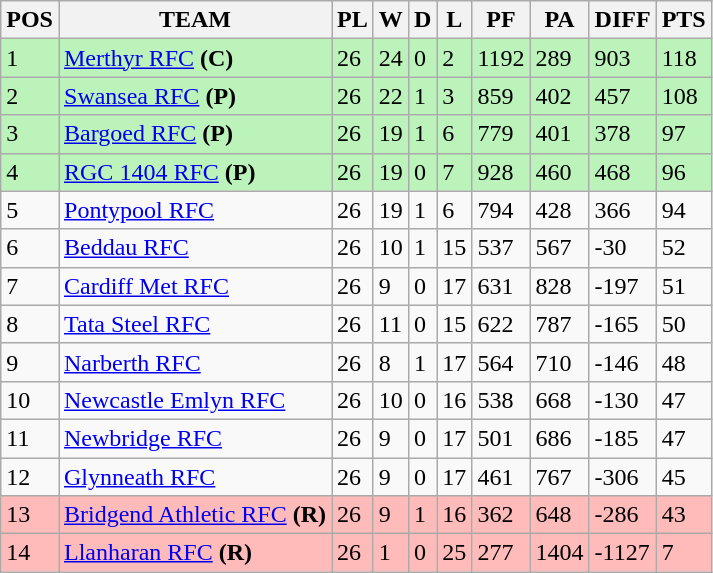<table class="wikitable">
<tr>
<th>POS</th>
<th>TEAM</th>
<th>PL</th>
<th>W</th>
<th>D</th>
<th>L</th>
<th>PF</th>
<th>PA</th>
<th>DIFF</th>
<th>PTS</th>
</tr>
<tr>
<td style="background: #bcf3bb">1</td>
<td style="background: #bcf3bb"><a href='#'>Merthyr RFC</a> <strong>(C)</strong></td>
<td style="background: #bcf3bb">26</td>
<td style="background: #bcf3bb">24</td>
<td style="background: #bcf3bb">0</td>
<td style="background: #bcf3bb">2</td>
<td style="background: #bcf3bb">1192</td>
<td style="background: #bcf3bb">289</td>
<td style="background: #bcf3bb">903</td>
<td style="background: #bcf3bb">118</td>
</tr>
<tr>
<td style="background: #bcf3bb">2</td>
<td style="background: #bcf3bb"><a href='#'>Swansea RFC</a> <strong>(P)</strong></td>
<td style="background: #bcf3bb">26</td>
<td style="background: #bcf3bb">22</td>
<td style="background: #bcf3bb">1</td>
<td style="background: #bcf3bb">3</td>
<td style="background: #bcf3bb">859</td>
<td style="background: #bcf3bb">402</td>
<td style="background: #bcf3bb">457</td>
<td style="background: #bcf3bb">108</td>
</tr>
<tr>
<td style="background: #bcf3bb">3</td>
<td style="background: #bcf3bb"><a href='#'>Bargoed RFC</a> <strong>(P)</strong></td>
<td style="background: #bcf3bb">26</td>
<td style="background: #bcf3bb">19</td>
<td style="background: #bcf3bb">1</td>
<td style="background: #bcf3bb">6</td>
<td style="background: #bcf3bb">779</td>
<td style="background: #bcf3bb">401</td>
<td style="background: #bcf3bb">378</td>
<td style="background: #bcf3bb">97</td>
</tr>
<tr>
<td style="background: #bcf3bb">4</td>
<td style="background: #bcf3bb"><a href='#'>RGC 1404 RFC</a> <strong>(P)</strong></td>
<td style="background: #bcf3bb">26</td>
<td style="background: #bcf3bb">19</td>
<td style="background: #bcf3bb">0</td>
<td style="background: #bcf3bb">7</td>
<td style="background: #bcf3bb">928</td>
<td style="background: #bcf3bb">460</td>
<td style="background: #bcf3bb">468</td>
<td style="background: #bcf3bb">96</td>
</tr>
<tr>
<td>5</td>
<td><a href='#'>Pontypool RFC</a></td>
<td>26</td>
<td>19</td>
<td>1</td>
<td>6</td>
<td>794</td>
<td>428</td>
<td>366</td>
<td>94</td>
</tr>
<tr>
<td>6</td>
<td><a href='#'>Beddau RFC</a></td>
<td>26</td>
<td>10</td>
<td>1</td>
<td>15</td>
<td>537</td>
<td>567</td>
<td>-30</td>
<td>52</td>
</tr>
<tr>
<td>7</td>
<td><a href='#'>Cardiff Met RFC</a></td>
<td>26</td>
<td>9</td>
<td>0</td>
<td>17</td>
<td>631</td>
<td>828</td>
<td>-197</td>
<td>51</td>
</tr>
<tr>
<td>8</td>
<td><a href='#'>Tata Steel RFC</a></td>
<td>26</td>
<td>11</td>
<td>0</td>
<td>15</td>
<td>622</td>
<td>787</td>
<td>-165</td>
<td>50</td>
</tr>
<tr>
<td>9</td>
<td><a href='#'>Narberth RFC</a></td>
<td>26</td>
<td>8</td>
<td>1</td>
<td>17</td>
<td>564</td>
<td>710</td>
<td>-146</td>
<td>48</td>
</tr>
<tr>
<td>10</td>
<td><a href='#'>Newcastle Emlyn RFC</a></td>
<td>26</td>
<td>10</td>
<td>0</td>
<td>16</td>
<td>538</td>
<td>668</td>
<td>-130</td>
<td>47</td>
</tr>
<tr>
<td>11</td>
<td><a href='#'>Newbridge RFC</a></td>
<td>26</td>
<td>9</td>
<td>0</td>
<td>17</td>
<td>501</td>
<td>686</td>
<td>-185</td>
<td>47</td>
</tr>
<tr>
<td>12</td>
<td><a href='#'>Glynneath RFC</a></td>
<td>26</td>
<td>9</td>
<td>0</td>
<td>17</td>
<td>461</td>
<td>767</td>
<td>-306</td>
<td>45</td>
</tr>
<tr>
<td style="background: #ffbbba">13</td>
<td style="background: #ffbbba"><a href='#'>Bridgend Athletic RFC</a> <strong>(R)</strong></td>
<td style="background: #ffbbba">26</td>
<td style="background: #ffbbba">9</td>
<td style="background: #ffbbba">1</td>
<td style="background: #ffbbba">16</td>
<td style="background: #ffbbba">362</td>
<td style="background: #ffbbba">648</td>
<td style="background: #ffbbba">-286</td>
<td style="background: #ffbbba">43</td>
</tr>
<tr>
<td style="background: #ffbbba">14</td>
<td style="background: #ffbbba"><a href='#'>Llanharan RFC</a> <strong>(R)</strong></td>
<td style="background: #ffbbba">26</td>
<td style="background: #ffbbba">1</td>
<td style="background: #ffbbba">0</td>
<td style="background: #ffbbba">25</td>
<td style="background: #ffbbba">277</td>
<td style="background: #ffbbba">1404</td>
<td style="background: #ffbbba">-1127</td>
<td style="background: #ffbbba">7</td>
</tr>
</table>
